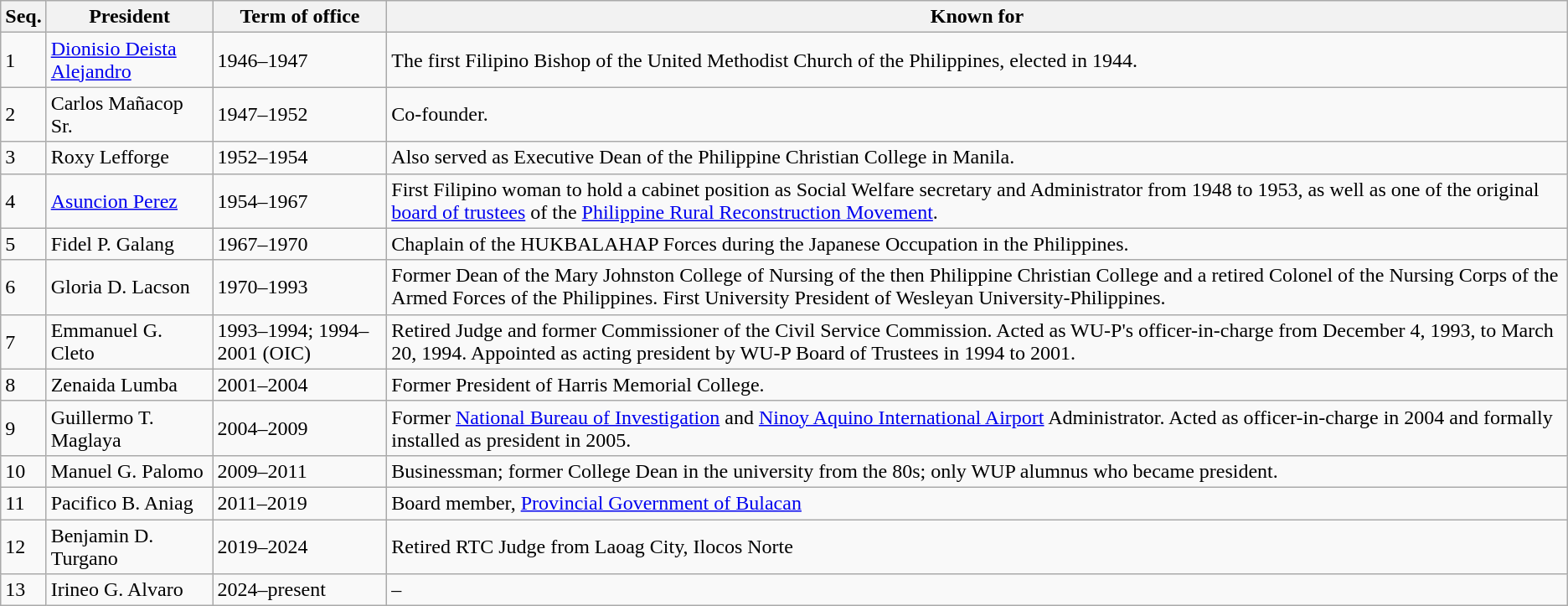<table class="wikitable">
<tr>
<th>Seq.</th>
<th>President</th>
<th>Term of office</th>
<th>Known for</th>
</tr>
<tr>
<td>1</td>
<td><a href='#'>Dionisio Deista Alejandro</a></td>
<td>1946–1947</td>
<td>The first Filipino Bishop of the United Methodist Church of the Philippines, elected in 1944.</td>
</tr>
<tr>
<td>2</td>
<td>Carlos Mañacop Sr.</td>
<td>1947–1952</td>
<td>Co-founder.</td>
</tr>
<tr>
<td>3</td>
<td>Roxy Lefforge</td>
<td>1952–1954</td>
<td>Also served as Executive Dean of the Philippine Christian College in Manila.</td>
</tr>
<tr>
<td>4</td>
<td><a href='#'>Asuncion Perez</a></td>
<td>1954–1967</td>
<td>First Filipino woman to hold a cabinet position as Social Welfare secretary and Administrator from 1948 to 1953, as well as one of the original <a href='#'>board of trustees</a> of the <a href='#'>Philippine Rural Reconstruction Movement</a>.</td>
</tr>
<tr>
<td>5</td>
<td>Fidel P. Galang</td>
<td>1967–1970</td>
<td>Chaplain of the HUKBALAHAP Forces during the Japanese Occupation in the Philippines.</td>
</tr>
<tr>
<td>6</td>
<td>Gloria D. Lacson</td>
<td>1970–1993</td>
<td>Former Dean of the Mary Johnston College of Nursing of the then Philippine Christian College and a retired Colonel of the Nursing Corps of the Armed Forces of the Philippines. First University President of Wesleyan University-Philippines.</td>
</tr>
<tr>
<td>7</td>
<td>Emmanuel G. Cleto</td>
<td>1993–1994; 1994–2001 (OIC)</td>
<td>Retired Judge and former Commissioner of the Civil Service Commission. Acted as WU-P's officer-in-charge from December 4, 1993, to March 20, 1994. Appointed as acting president by WU-P Board of Trustees in 1994 to 2001.</td>
</tr>
<tr>
<td>8</td>
<td>Zenaida Lumba</td>
<td>2001–2004</td>
<td>Former President of Harris Memorial College.</td>
</tr>
<tr>
<td>9</td>
<td>Guillermo T. Maglaya</td>
<td>2004–2009</td>
<td>Former <a href='#'>National Bureau of Investigation</a> and <a href='#'>Ninoy Aquino International Airport</a> Administrator. Acted as officer-in-charge in 2004 and formally installed as president in 2005.</td>
</tr>
<tr>
<td>10</td>
<td>Manuel G. Palomo</td>
<td>2009–2011</td>
<td>Businessman; former College Dean in the university from the 80s; only WUP alumnus who became president.</td>
</tr>
<tr>
<td>11</td>
<td>Pacifico B. Aniag</td>
<td>2011–2019</td>
<td>Board member, <a href='#'>Provincial Government of Bulacan</a></td>
</tr>
<tr>
<td>12</td>
<td>Benjamin D. Turgano</td>
<td>2019–2024</td>
<td>Retired RTC Judge from Laoag City, Ilocos Norte</td>
</tr>
<tr>
<td>13</td>
<td>Irineo G. Alvaro</td>
<td>2024–present</td>
<td>–</td>
</tr>
</table>
